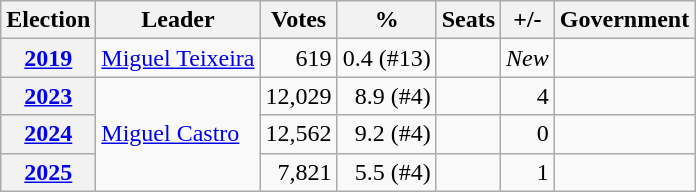<table class="wikitable" style="text-align:right;">
<tr>
<th>Election</th>
<th>Leader</th>
<th>Votes</th>
<th>%</th>
<th>Seats</th>
<th>+/-</th>
<th>Government</th>
</tr>
<tr>
<th><a href='#'>2019</a></th>
<td align=left><a href='#'>Miguel Teixeira</a></td>
<td>619</td>
<td>0.4 (#13)</td>
<td></td>
<td><em>New</em></td>
<td></td>
</tr>
<tr>
<th><a href='#'>2023</a></th>
<td rowspan="3" align=left><a href='#'>Miguel Castro</a></td>
<td>12,029</td>
<td>8.9 (#4)</td>
<td></td>
<td>4</td>
<td></td>
</tr>
<tr>
<th><a href='#'>2024</a></th>
<td>12,562</td>
<td>9.2 (#4)</td>
<td></td>
<td>0</td>
<td></td>
</tr>
<tr>
<th><a href='#'>2025</a></th>
<td>7,821</td>
<td>5.5 (#4)</td>
<td></td>
<td>1</td>
<td></td>
</tr>
</table>
